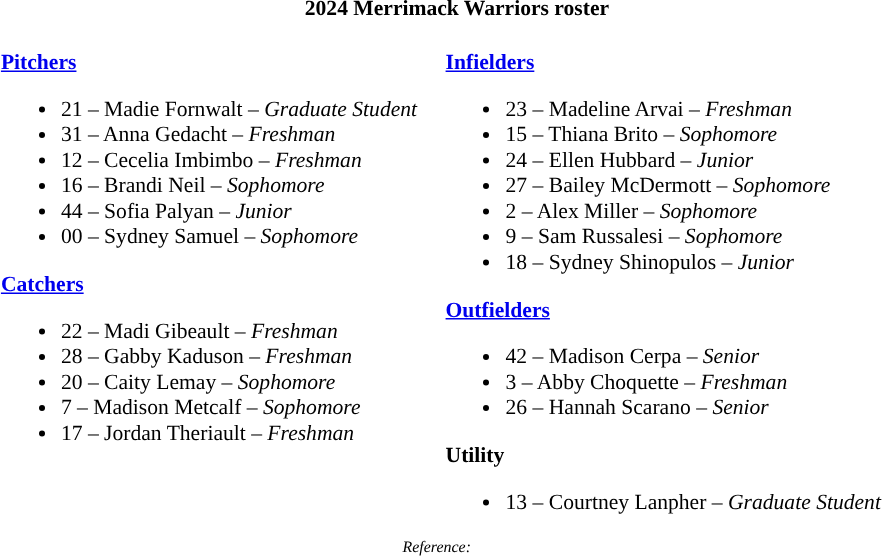<table class="toccolours" style="border-collapse:collapse; font-size:90%;">
<tr>
<th colspan=9>2024 Merrimack Warriors roster</th>
</tr>
<tr>
<td width="03"> </td>
<td valign="top"><br><strong><a href='#'>Pitchers</a></strong><ul><li>21 – Madie Fornwalt – <em>Graduate Student</em></li><li>31 – Anna Gedacht – <em>Freshman</em></li><li>12 – Cecelia Imbimbo – <em>Freshman</em></li><li>16 – Brandi Neil – <em>Sophomore</em></li><li>44 – Sofia Palyan – <em>Junior</em></li><li>00 – Sydney Samuel – <em>Sophomore</em></li></ul><strong><a href='#'>Catchers</a></strong><ul><li>22 – Madi Gibeault – <em>Freshman</em></li><li>28 – Gabby Kaduson – <em>Freshman</em></li><li>20 – Caity Lemay – <em>Sophomore</em></li><li>7 – Madison Metcalf – <em>Sophomore</em></li><li>17 – Jordan Theriault – <em>Freshman</em></li></ul></td>
<td width="15"> </td>
<td valign="top"><br><strong><a href='#'>Infielders</a></strong><ul><li>23 – Madeline Arvai – <em>Freshman</em></li><li>15 – Thiana Brito – <em>Sophomore</em></li><li>24 – Ellen Hubbard – <em>Junior</em></li><li>27 – Bailey McDermott – <em>Sophomore</em></li><li>2 – Alex Miller – <em>Sophomore</em></li><li>9 – Sam Russalesi – <em>Sophomore</em></li><li>18 – Sydney Shinopulos – <em>Junior</em></li></ul><strong><a href='#'>Outfielders</a></strong><ul><li>42 – Madison Cerpa – <em>Senior</em></li><li>3 – Abby Choquette – <em>Freshman</em></li><li>26 – Hannah Scarano – <em>Senior</em></li></ul><strong>Utility</strong><ul><li>13 – Courtney Lanpher – <em>Graduate Student</em></li></ul></td>
<td width="25"> </td>
</tr>
<tr>
<td colspan="4"  style="font-size:8pt; text-align:center;"><em>Reference:</em></td>
</tr>
</table>
